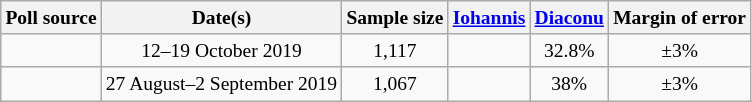<table class="wikitable" style="text-align:center;font-size:small;">
<tr>
<th>Poll source</th>
<th>Date(s)</th>
<th>Sample size</th>
<th><a href='#'>Iohannis</a></th>
<th><a href='#'>Diaconu</a></th>
<th>Margin of error</th>
</tr>
<tr>
<td></td>
<td>12–19 October 2019</td>
<td>1,117</td>
<td></td>
<td>32.8%</td>
<td>±3%</td>
</tr>
<tr>
<td></td>
<td>27 August–2 September 2019</td>
<td>1,067</td>
<td></td>
<td>38%</td>
<td>±3%</td>
</tr>
</table>
